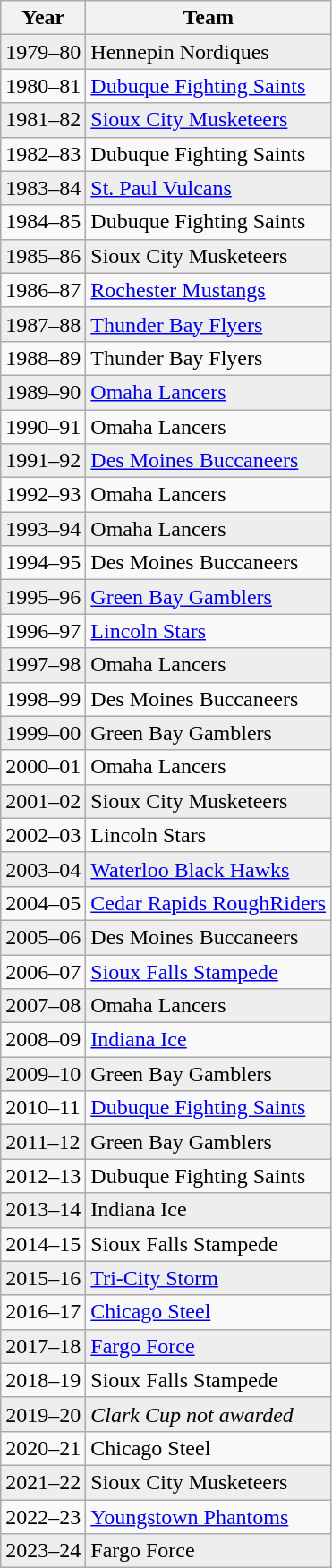<table class="wikitable">
<tr>
<th>Year</th>
<th>Team</th>
</tr>
<tr style="background:#eee;">
<td>1979–80</td>
<td>Hennepin Nordiques</td>
</tr>
<tr>
<td>1980–81</td>
<td><a href='#'>Dubuque Fighting Saints</a></td>
</tr>
<tr style="background:#eee;">
<td>1981–82</td>
<td><a href='#'>Sioux City Musketeers</a></td>
</tr>
<tr>
<td>1982–83</td>
<td>Dubuque Fighting Saints</td>
</tr>
<tr style="background:#eee;">
<td>1983–84</td>
<td><a href='#'>St. Paul Vulcans</a></td>
</tr>
<tr>
<td>1984–85</td>
<td>Dubuque Fighting Saints</td>
</tr>
<tr style="background:#eee;">
<td>1985–86</td>
<td>Sioux City Musketeers</td>
</tr>
<tr>
<td>1986–87</td>
<td><a href='#'>Rochester Mustangs</a></td>
</tr>
<tr style="background:#eee;">
<td>1987–88</td>
<td><a href='#'>Thunder Bay Flyers</a></td>
</tr>
<tr>
<td>1988–89</td>
<td>Thunder Bay Flyers</td>
</tr>
<tr style="background:#eee;">
<td>1989–90</td>
<td><a href='#'>Omaha Lancers</a></td>
</tr>
<tr>
<td>1990–91</td>
<td>Omaha Lancers</td>
</tr>
<tr style="background:#eee;">
<td>1991–92</td>
<td><a href='#'>Des Moines Buccaneers</a></td>
</tr>
<tr>
<td>1992–93</td>
<td>Omaha Lancers</td>
</tr>
<tr style="background:#eee;">
<td>1993–94</td>
<td>Omaha Lancers</td>
</tr>
<tr>
<td>1994–95</td>
<td>Des Moines Buccaneers</td>
</tr>
<tr style="background:#eee;">
<td>1995–96</td>
<td><a href='#'>Green Bay Gamblers</a></td>
</tr>
<tr>
<td>1996–97</td>
<td><a href='#'>Lincoln Stars</a></td>
</tr>
<tr style="background:#eee;">
<td>1997–98</td>
<td>Omaha Lancers</td>
</tr>
<tr>
<td>1998–99</td>
<td>Des Moines Buccaneers</td>
</tr>
<tr style="background:#eee;">
<td>1999–00</td>
<td>Green Bay Gamblers</td>
</tr>
<tr>
<td>2000–01</td>
<td>Omaha Lancers</td>
</tr>
<tr style="background:#eee;">
<td>2001–02</td>
<td>Sioux City Musketeers</td>
</tr>
<tr>
<td>2002–03</td>
<td>Lincoln Stars</td>
</tr>
<tr style="background:#eee;">
<td>2003–04</td>
<td><a href='#'>Waterloo Black Hawks</a></td>
</tr>
<tr>
<td>2004–05</td>
<td><a href='#'>Cedar Rapids RoughRiders</a></td>
</tr>
<tr style="background:#eee;">
<td>2005–06</td>
<td>Des Moines Buccaneers</td>
</tr>
<tr>
<td>2006–07</td>
<td><a href='#'>Sioux Falls Stampede</a></td>
</tr>
<tr style="background:#eee;">
<td>2007–08</td>
<td>Omaha Lancers</td>
</tr>
<tr>
<td>2008–09</td>
<td><a href='#'>Indiana Ice</a></td>
</tr>
<tr style="background:#eee;">
<td>2009–10</td>
<td>Green Bay Gamblers</td>
</tr>
<tr>
<td>2010–11</td>
<td><a href='#'>Dubuque Fighting Saints</a></td>
</tr>
<tr style="background:#eee;">
<td>2011–12</td>
<td>Green Bay Gamblers</td>
</tr>
<tr>
<td>2012–13</td>
<td>Dubuque Fighting Saints</td>
</tr>
<tr style="background:#eee;">
<td>2013–14</td>
<td>Indiana Ice</td>
</tr>
<tr>
<td>2014–15</td>
<td>Sioux Falls Stampede</td>
</tr>
<tr style="background:#eee;">
<td>2015–16</td>
<td><a href='#'>Tri-City Storm</a></td>
</tr>
<tr>
<td>2016–17</td>
<td><a href='#'>Chicago Steel</a></td>
</tr>
<tr style="background:#eee;">
<td>2017–18</td>
<td><a href='#'>Fargo Force</a></td>
</tr>
<tr>
<td>2018–19</td>
<td>Sioux Falls Stampede</td>
</tr>
<tr style="background:#eee;">
<td>2019–20</td>
<td><em>Clark Cup not awarded</em></td>
</tr>
<tr>
<td>2020–21</td>
<td>Chicago Steel</td>
</tr>
<tr style="background:#eee;">
<td>2021–22</td>
<td>Sioux City Musketeers</td>
</tr>
<tr>
<td>2022–23</td>
<td><a href='#'>Youngstown Phantoms</a></td>
</tr>
<tr style="background:#eee;">
<td>2023–24</td>
<td>Fargo Force</td>
</tr>
</table>
